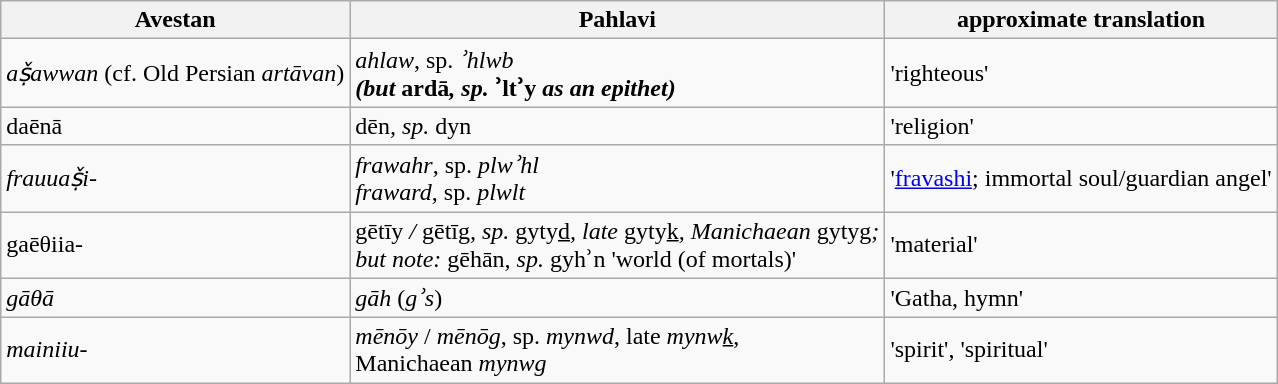<table class="wikitable">
<tr>
<th>Avestan</th>
<th>Pahlavi</th>
<th>approximate translation</th>
</tr>
<tr>
<td><em>aṣ̌awwan</em> (cf. Old Persian <em>artāvan</em>)</td>
<td><em>ahlaw</em>, sp. <em>ʾhlwb<strong><br>(but </em>ardā<em>, sp. </em>ʾltʾy<em> as an epithet)</td>
<td>'righteous'</td>
</tr>
<tr>
<td></em>daēnā<em></td>
<td></em>dēn<em>, sp. </em>dyn</strong></td>
<td>'religion'</td>
</tr>
<tr>
<td><em>frauuaṣ̌i-</em></td>
<td><em>frawahr</em>, sp. <em>plwʾhl</em><br><em>fraward</em>, sp. <em>plwlt<strong></td>
<td>'<a href='#'>fravashi</a>; immortal soul/guardian angel'</td>
</tr>
<tr>
<td></em>gaēθiia-<em></td>
<td></em>gētīy<em> / </em>gētīg<em>, sp. </em>gyty<u>d</u><em>, late </em>gyty<u>k</u><em>, Manichaean </em>gytyg<em>;<br>but note: </em>gēhān<em>, sp. </em>gyhʾn</strong> 'world (of mortals)'</td>
<td>'material'</td>
</tr>
<tr>
<td><em>gāθā</em></td>
<td><em>gāh</em> (<em>gʾs</em>)</td>
<td>'Gatha, hymn'</td>
</tr>
<tr>
<td><em>mainiiu-</em></td>
<td><em>mēnōy</em> / <em>mēnōg</em>, sp. <em>mynwd</em>, late <em>mynw<u>k</u></em>,<br>Manichaean <em>mynwg</em></td>
<td>'spirit', 'spiritual'</td>
</tr>
</table>
